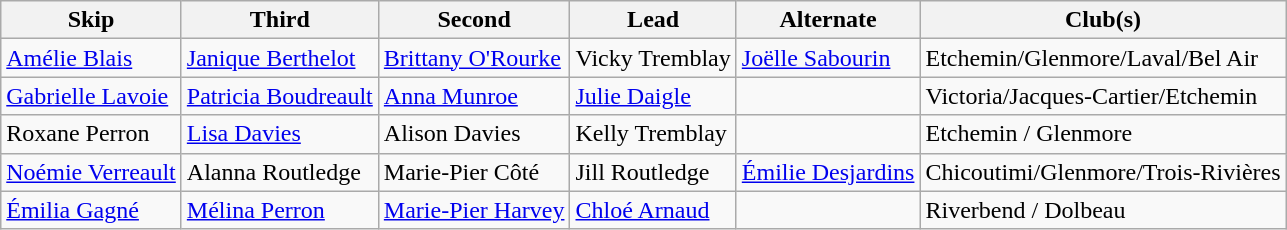<table class="wikitable">
<tr>
<th>Skip</th>
<th>Third</th>
<th>Second</th>
<th>Lead</th>
<th>Alternate</th>
<th>Club(s)</th>
</tr>
<tr>
<td><a href='#'>Amélie Blais</a></td>
<td><a href='#'>Janique Berthelot</a></td>
<td><a href='#'>Brittany O'Rourke</a></td>
<td>Vicky Tremblay</td>
<td><a href='#'>Joëlle Sabourin</a></td>
<td>Etchemin/Glenmore/Laval/Bel Air</td>
</tr>
<tr>
<td><a href='#'>Gabrielle Lavoie</a></td>
<td><a href='#'>Patricia Boudreault</a></td>
<td><a href='#'>Anna Munroe</a></td>
<td><a href='#'>Julie Daigle</a></td>
<td></td>
<td>Victoria/Jacques-Cartier/Etchemin</td>
</tr>
<tr>
<td>Roxane Perron</td>
<td><a href='#'>Lisa Davies</a></td>
<td>Alison Davies</td>
<td>Kelly Tremblay</td>
<td></td>
<td>Etchemin / Glenmore</td>
</tr>
<tr>
<td><a href='#'>Noémie Verreault</a></td>
<td>Alanna Routledge</td>
<td>Marie-Pier Côté</td>
<td>Jill Routledge</td>
<td><a href='#'>Émilie Desjardins</a></td>
<td>Chicoutimi/Glenmore/Trois-Rivières</td>
</tr>
<tr>
<td><a href='#'>Émilia Gagné</a></td>
<td><a href='#'>Mélina Perron</a></td>
<td><a href='#'>Marie-Pier Harvey</a></td>
<td><a href='#'>Chloé Arnaud</a></td>
<td></td>
<td>Riverbend / Dolbeau</td>
</tr>
</table>
